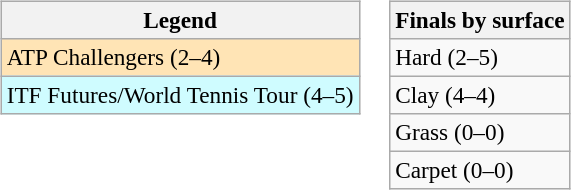<table>
<tr valign=top>
<td><br><table class="wikitable" style="font-size:97%">
<tr>
<th>Legend</th>
</tr>
<tr style="background:moccasin;">
<td>ATP Challengers (2–4)</td>
</tr>
<tr style="background:#cffcff;">
<td>ITF Futures/World Tennis Tour (4–5)</td>
</tr>
</table>
</td>
<td><br><table class="wikitable" style="font-size:97%">
<tr>
<th>Finals by surface</th>
</tr>
<tr>
<td>Hard (2–5)</td>
</tr>
<tr>
<td>Clay (4–4)</td>
</tr>
<tr>
<td>Grass (0–0)</td>
</tr>
<tr>
<td>Carpet (0–0)</td>
</tr>
</table>
</td>
</tr>
</table>
